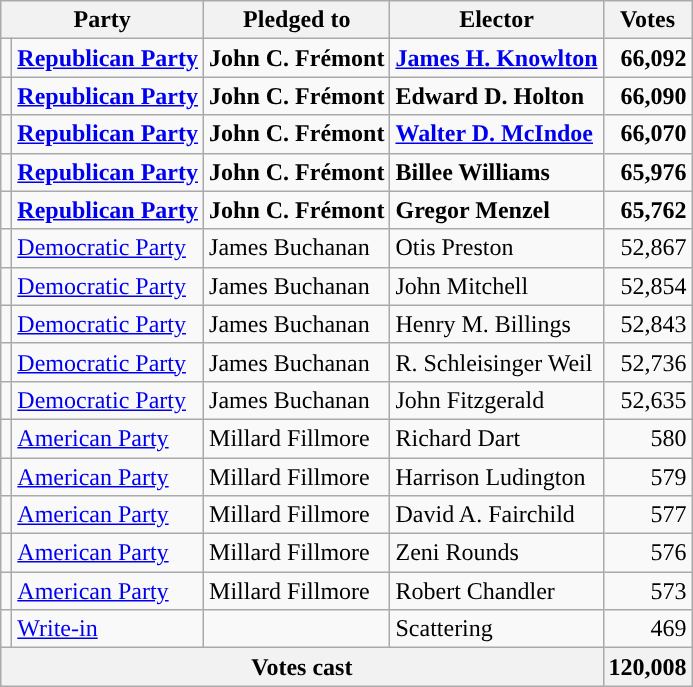<table class="wikitable">
<tr>
<th colspan=2>Party</th>
<th>Pledged to</th>
<th>Elector</th>
<th>Votes</th>
</tr>
<tr style="font-weight:bold">
<td></td>
<td><a href='#'>Republican Party</a></td>
<td>John C. Frémont</td>
<td><a href='#'>James H. Knowlton</a></td>
<td align="right">66,092</td>
</tr>
<tr style="font-weight:bold">
<td></td>
<td><a href='#'>Republican Party</a></td>
<td>John C. Frémont</td>
<td>Edward D. Holton</td>
<td align="right">66,090</td>
</tr>
<tr style="font-weight:bold">
<td></td>
<td><a href='#'>Republican Party</a></td>
<td>John C. Frémont</td>
<td><a href='#'>Walter D. McIndoe</a></td>
<td align="right">66,070</td>
</tr>
<tr style="font-weight:bold">
<td></td>
<td><a href='#'>Republican Party</a></td>
<td>John C. Frémont</td>
<td>Billee Williams</td>
<td align="right">65,976</td>
</tr>
<tr style="font-weight:bold">
<td></td>
<td><a href='#'>Republican Party</a></td>
<td>John C. Frémont</td>
<td>Gregor Menzel</td>
<td align="right">65,762</td>
</tr>
<tr>
<td></td>
<td><a href='#'>Democratic Party</a></td>
<td>James Buchanan</td>
<td>Otis Preston</td>
<td align="right">52,867</td>
</tr>
<tr>
<td></td>
<td><a href='#'>Democratic Party</a></td>
<td>James Buchanan</td>
<td>John Mitchell</td>
<td align="right">52,854</td>
</tr>
<tr>
<td></td>
<td><a href='#'>Democratic Party</a></td>
<td>James Buchanan</td>
<td>Henry M. Billings</td>
<td align="right">52,843</td>
</tr>
<tr>
<td></td>
<td><a href='#'>Democratic Party</a></td>
<td>James Buchanan</td>
<td>R. Schleisinger Weil</td>
<td align="right">52,736</td>
</tr>
<tr>
<td></td>
<td><a href='#'>Democratic Party</a></td>
<td>James Buchanan</td>
<td>John Fitzgerald</td>
<td align="right">52,635</td>
</tr>
<tr>
<td></td>
<td><a href='#'>American Party</a></td>
<td>Millard Fillmore</td>
<td>Richard Dart</td>
<td align="right">580</td>
</tr>
<tr>
<td></td>
<td><a href='#'>American Party</a></td>
<td>Millard Fillmore</td>
<td>Harrison Ludington</td>
<td align="right">579</td>
</tr>
<tr>
<td></td>
<td><a href='#'>American Party</a></td>
<td>Millard Fillmore</td>
<td>David A. Fairchild</td>
<td align="right">577</td>
</tr>
<tr>
<td></td>
<td><a href='#'>American Party</a></td>
<td>Millard Fillmore</td>
<td>Zeni Rounds</td>
<td align="right">576</td>
</tr>
<tr>
<td></td>
<td><a href='#'>American Party</a></td>
<td>Millard Fillmore</td>
<td>Robert Chandler</td>
<td align="right">573</td>
</tr>
<tr>
<td></td>
<td><a href='#'>Write-in</a></td>
<td></td>
<td>Scattering</td>
<td align="right">469</td>
</tr>
<tr>
<th colspan="4">Votes cast</th>
<th>120,008</th>
</tr>
</table>
